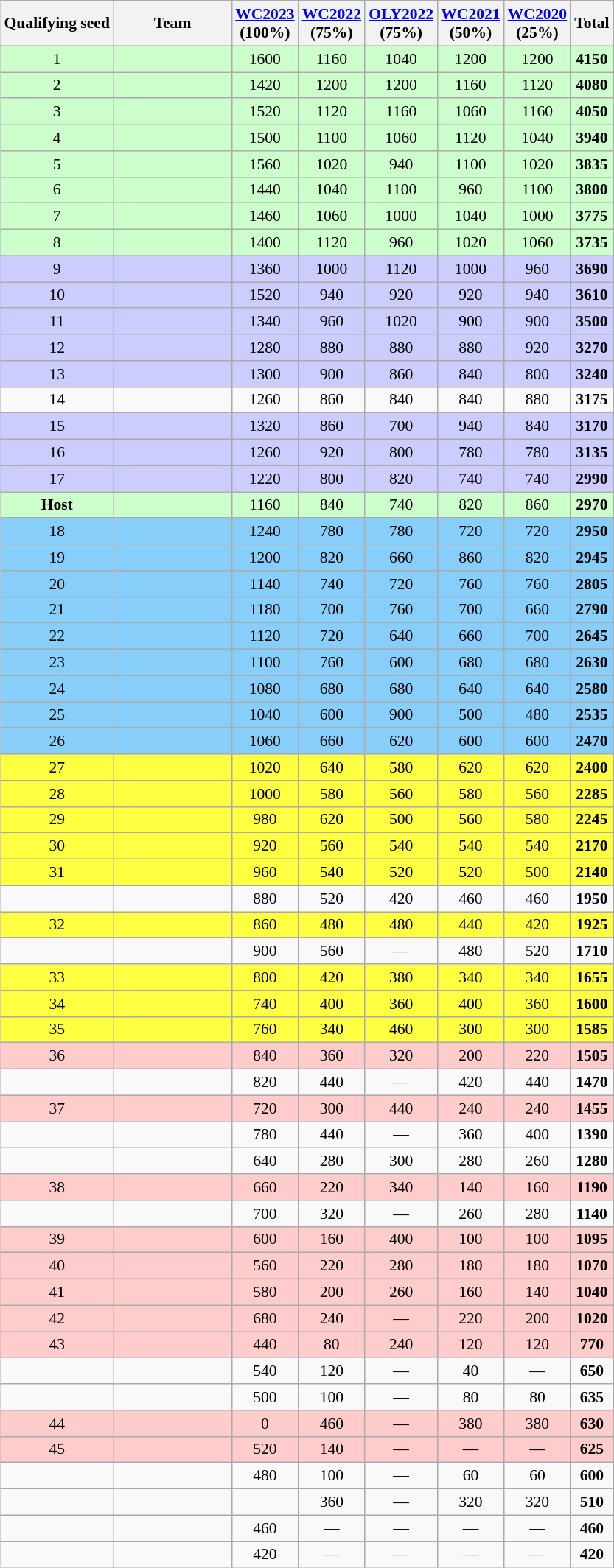<table class="wikitable sortable" style="font-size:90%; text-align:center; margin: 1em auto 1em auto">
<tr>
<th>Qualifying seed</th>
<th width=100>Team</th>
<th><a href='#'>WC2023</a><br>(100%)</th>
<th><a href='#'>WC2022</a><br>(75%)</th>
<th><a href='#'>OLY2022</a><br>(75%)</th>
<th><a href='#'>WC2021</a><br>(50%)</th>
<th><a href='#'>WC2020</a><br>(25%)</th>
<th>Total</th>
</tr>
<tr style="background: #ccffcc;">
<td>1</td>
<td align="left"></td>
<td>1600</td>
<td>1160</td>
<td>1040</td>
<td>1200</td>
<td>1200</td>
<td><strong>4150</strong></td>
</tr>
<tr style="background: #ccffcc;">
<td>2</td>
<td align="left"></td>
<td>1420</td>
<td>1200</td>
<td>1200</td>
<td>1160</td>
<td>1120</td>
<td><strong>4080</strong></td>
</tr>
<tr style="background: #ccffcc;">
<td>3</td>
<td align="left"></td>
<td>1520</td>
<td>1120</td>
<td>1160</td>
<td>1060</td>
<td>1160</td>
<td><strong>4050</strong></td>
</tr>
<tr style="background: #ccffcc;">
<td>4</td>
<td align="left"></td>
<td>1500</td>
<td>1100</td>
<td>1060</td>
<td>1120</td>
<td>1040</td>
<td><strong>3940</strong></td>
</tr>
<tr style="background: #ccffcc;">
<td>5</td>
<td align="left"></td>
<td>1560</td>
<td>1020</td>
<td>940</td>
<td>1100</td>
<td>1020</td>
<td><strong>3835</strong></td>
</tr>
<tr style="background: #ccffcc;">
<td>6</td>
<td align="left"></td>
<td>1440</td>
<td>1040</td>
<td>1100</td>
<td>960</td>
<td>1100</td>
<td><strong>3800</strong></td>
</tr>
<tr style="background: #ccffcc;">
<td>7</td>
<td align="left"></td>
<td>1460</td>
<td>1060</td>
<td>1000</td>
<td>1040</td>
<td>1000</td>
<td><strong>3775</strong></td>
</tr>
<tr style="background: #ccffcc;">
<td>8</td>
<td align="left"></td>
<td>1400</td>
<td>1120</td>
<td>960</td>
<td>1020</td>
<td>1060</td>
<td><strong>3735</strong></td>
</tr>
<tr style="background: #ccccff;">
<td>9</td>
<td align="left"></td>
<td>1360</td>
<td>1000</td>
<td>1120</td>
<td>1000</td>
<td>960</td>
<td><strong>3690</strong></td>
</tr>
<tr style="background: #ccccff;">
<td>10</td>
<td align="left"></td>
<td>1520</td>
<td>940</td>
<td>920</td>
<td>920</td>
<td>940</td>
<td><strong>3610</strong></td>
</tr>
<tr style="background: #ccccff;">
<td>11</td>
<td align="left"></td>
<td>1340</td>
<td>960</td>
<td>1020</td>
<td>900</td>
<td>900</td>
<td><strong>3500</strong></td>
</tr>
<tr style="background: #ccccff;">
<td>12</td>
<td align="left"></td>
<td>1280</td>
<td>880</td>
<td>880</td>
<td>880</td>
<td>920</td>
<td><strong>3270</strong></td>
</tr>
<tr style="background: #ccccff;">
<td>13</td>
<td align="left"></td>
<td>1300</td>
<td>900</td>
<td>860</td>
<td>840</td>
<td>800</td>
<td><strong>3240</strong></td>
</tr>
<tr>
<td>14</td>
<td align="left"></td>
<td>1260</td>
<td>860</td>
<td>840</td>
<td>840</td>
<td>880</td>
<td><strong>3175</strong></td>
</tr>
<tr style="background: #ccccff;">
<td>15</td>
<td align="left"></td>
<td>1320</td>
<td>860</td>
<td>700</td>
<td>940</td>
<td>840</td>
<td><strong>3170</strong></td>
</tr>
<tr style="background: #ccccff;">
<td>16</td>
<td align="left"></td>
<td>1260</td>
<td>920</td>
<td>800</td>
<td>780</td>
<td>780</td>
<td><strong>3135</strong></td>
</tr>
<tr style="background: #ccccff;">
<td>17</td>
<td align="left"></td>
<td>1220</td>
<td>800</td>
<td>820</td>
<td>740</td>
<td>740</td>
<td><strong>2990</strong></td>
</tr>
<tr style="background: #ccffcc;">
<td><strong>Host</strong></td>
<td align="left"></td>
<td>1160</td>
<td>840</td>
<td>740</td>
<td>820</td>
<td>860</td>
<td><strong>2970</strong></td>
</tr>
<tr style="background: #87cefa;">
<td>18</td>
<td align="left"></td>
<td>1240</td>
<td>780</td>
<td>780</td>
<td>720</td>
<td>720</td>
<td><strong>2950</strong></td>
</tr>
<tr style="background: #87cefa;">
<td>19</td>
<td align="left"></td>
<td>1200</td>
<td>820</td>
<td>660</td>
<td>860</td>
<td>820</td>
<td><strong>2945</strong></td>
</tr>
<tr style="background: #87cefa;">
<td>20</td>
<td align="left"></td>
<td>1140</td>
<td>740</td>
<td>720</td>
<td>760</td>
<td>760</td>
<td><strong>2805</strong></td>
</tr>
<tr style="background: #87cefa;">
<td>21</td>
<td align="left"></td>
<td>1180</td>
<td>700</td>
<td>760</td>
<td>700</td>
<td>660</td>
<td><strong>2790</strong></td>
</tr>
<tr style="background: #87cefa;">
<td>22</td>
<td align="left"></td>
<td>1120</td>
<td>720</td>
<td>640</td>
<td>660</td>
<td>700</td>
<td><strong>2645</strong></td>
</tr>
<tr style="background: #87cefa;">
<td>23</td>
<td align="left"></td>
<td>1100</td>
<td>760</td>
<td>600</td>
<td>680</td>
<td>680</td>
<td><strong>2630</strong></td>
</tr>
<tr style="background: #87cefa;">
<td>24</td>
<td align="left"></td>
<td>1080</td>
<td>680</td>
<td>680</td>
<td>640</td>
<td>640</td>
<td><strong>2580</strong></td>
</tr>
<tr style="background: #87cefa;">
<td>25</td>
<td align="left"></td>
<td>1040</td>
<td>600</td>
<td>900</td>
<td>500</td>
<td>480</td>
<td><strong>2535</strong></td>
</tr>
<tr style="background: #87cefa;">
<td>26</td>
<td align="left"></td>
<td>1060</td>
<td>660</td>
<td>620</td>
<td>600</td>
<td>600</td>
<td><strong>2470</strong></td>
</tr>
<tr style="background: #ffff42;">
<td>27</td>
<td align="left"></td>
<td>1020</td>
<td>640</td>
<td>580</td>
<td>620</td>
<td>620</td>
<td><strong>2400</strong></td>
</tr>
<tr style="background: #ffff42;">
<td>28</td>
<td align="left"></td>
<td>1000</td>
<td>580</td>
<td>560</td>
<td>580</td>
<td>560</td>
<td><strong>2285</strong></td>
</tr>
<tr style="background: #ffff42;">
<td>29</td>
<td align="left"></td>
<td>980</td>
<td>620</td>
<td>500</td>
<td>560</td>
<td>580</td>
<td><strong>2245</strong></td>
</tr>
<tr style="background: #ffff42;">
<td>30</td>
<td align="left"></td>
<td>920</td>
<td>560</td>
<td>540</td>
<td>540</td>
<td>540</td>
<td><strong>2170</strong></td>
</tr>
<tr style="background: #ffff42;">
<td>31</td>
<td align="left"></td>
<td>960</td>
<td>540</td>
<td>520</td>
<td>520</td>
<td>500</td>
<td><strong>2140</strong></td>
</tr>
<tr>
<td></td>
<td align="left"></td>
<td>880</td>
<td>520</td>
<td>420</td>
<td>460</td>
<td>460</td>
<td><strong>1950</strong></td>
</tr>
<tr style="background: #ffff42;">
<td>32</td>
<td align="left"></td>
<td>860</td>
<td>480</td>
<td>480</td>
<td>440</td>
<td>420</td>
<td><strong>1925</strong></td>
</tr>
<tr>
<td></td>
<td align="left"></td>
<td>900</td>
<td>560</td>
<td>—</td>
<td>480</td>
<td>520</td>
<td><strong>1710</strong></td>
</tr>
<tr style="background: #ffff42;">
<td>33</td>
<td align="left"></td>
<td>800</td>
<td>420</td>
<td>380</td>
<td>340</td>
<td>340</td>
<td><strong>1655</strong></td>
</tr>
<tr style="background: #ffff42;">
<td>34</td>
<td align="left"></td>
<td>740</td>
<td>400</td>
<td>360</td>
<td>400</td>
<td>360</td>
<td><strong>1600</strong></td>
</tr>
<tr style="background: #ffff42;">
<td>35</td>
<td align="left"></td>
<td>760</td>
<td>340</td>
<td>460</td>
<td>300</td>
<td>300</td>
<td><strong>1585</strong></td>
</tr>
<tr style="background: #ffcccc;">
<td>36</td>
<td align="left"></td>
<td>840</td>
<td>360</td>
<td>320</td>
<td>200</td>
<td>220</td>
<td><strong>1505</strong></td>
</tr>
<tr>
<td></td>
<td align="left"></td>
<td>820</td>
<td>440</td>
<td>—</td>
<td>420</td>
<td>440</td>
<td><strong>1470</strong></td>
</tr>
<tr style="background: #ffcccc;">
<td>37</td>
<td align="left"></td>
<td>720</td>
<td>300</td>
<td>440</td>
<td>240</td>
<td>240</td>
<td><strong>1455</strong></td>
</tr>
<tr>
<td></td>
<td align="left"></td>
<td>780</td>
<td>440</td>
<td>—</td>
<td>360</td>
<td>400</td>
<td><strong>1390</strong></td>
</tr>
<tr>
<td></td>
<td align="left"></td>
<td>640</td>
<td>280</td>
<td>300</td>
<td>280</td>
<td>260</td>
<td><strong>1280</strong></td>
</tr>
<tr style="background: #ffcccc;">
<td>38</td>
<td align="left"></td>
<td>660</td>
<td>220</td>
<td>340</td>
<td>140</td>
<td>160</td>
<td><strong>1190</strong></td>
</tr>
<tr>
<td></td>
<td align="left"></td>
<td>700</td>
<td>320</td>
<td>—</td>
<td>260</td>
<td>280</td>
<td><strong>1140</strong></td>
</tr>
<tr style="background: #ffcccc;">
<td>39</td>
<td align="left"></td>
<td>600</td>
<td>160</td>
<td>400</td>
<td>100</td>
<td>100</td>
<td><strong>1095</strong></td>
</tr>
<tr style="background: #ffcccc;">
<td>40</td>
<td align="left"></td>
<td>560</td>
<td>220</td>
<td>280</td>
<td>180</td>
<td>180</td>
<td><strong>1070</strong></td>
</tr>
<tr style="background: #ffcccc;">
<td>41</td>
<td align="left"></td>
<td>580</td>
<td>200</td>
<td>260</td>
<td>160</td>
<td>140</td>
<td><strong>1040</strong></td>
</tr>
<tr style="background: #ffcccc;">
<td>42</td>
<td align="left"></td>
<td>680</td>
<td>240</td>
<td>—</td>
<td>220</td>
<td>200</td>
<td><strong>1020</strong></td>
</tr>
<tr style="background: #ffcccc;">
<td>43</td>
<td align="left"></td>
<td>440</td>
<td>80</td>
<td>240</td>
<td>120</td>
<td>120</td>
<td><strong>770</strong></td>
</tr>
<tr>
<td></td>
<td align="left"></td>
<td>540</td>
<td>120</td>
<td>—</td>
<td>40</td>
<td>—</td>
<td><strong>650</strong></td>
</tr>
<tr>
<td></td>
<td align="left"></td>
<td>500</td>
<td>100</td>
<td>—</td>
<td>80</td>
<td>80</td>
<td><strong>635</strong></td>
</tr>
<tr style="background: #ffcccc;">
<td>44</td>
<td align="left"></td>
<td>0</td>
<td>460</td>
<td>—</td>
<td>380</td>
<td>380</td>
<td><strong>630</strong></td>
</tr>
<tr style="background: #ffcccc;">
<td>45</td>
<td align="left"></td>
<td>520</td>
<td>140</td>
<td>—</td>
<td>—</td>
<td>—</td>
<td><strong>625</strong></td>
</tr>
<tr>
<td></td>
<td align="left"></td>
<td>480</td>
<td>100</td>
<td>—</td>
<td>60</td>
<td>60</td>
<td><strong>600</strong></td>
</tr>
<tr>
<td></td>
<td align="left"></td>
<td></td>
<td>360</td>
<td>—</td>
<td>320</td>
<td>320</td>
<td><strong>510</strong></td>
</tr>
<tr>
<td></td>
<td align="left"></td>
<td>460</td>
<td>—</td>
<td>—</td>
<td>—</td>
<td>—</td>
<td><strong>460</strong></td>
</tr>
<tr>
<td></td>
<td align="left"></td>
<td>420</td>
<td>—</td>
<td>—</td>
<td>—</td>
<td>—</td>
<td><strong>420</strong></td>
</tr>
</table>
